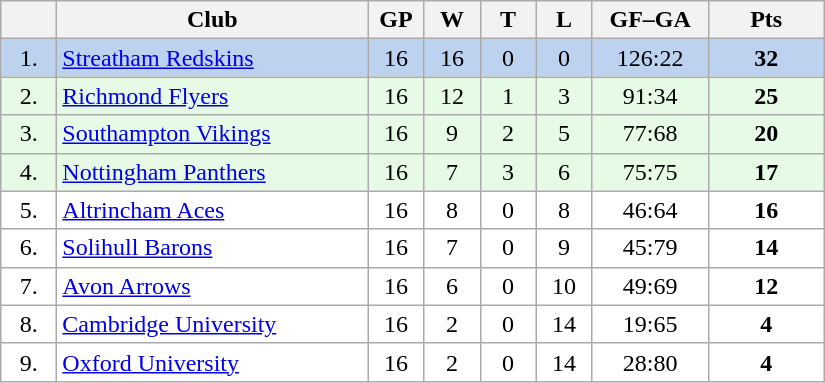<table class="wikitable">
<tr>
<th width="30"></th>
<th width="200">Club</th>
<th width="30">GP</th>
<th width="30">W</th>
<th width="30">T</th>
<th width="30">L</th>
<th width="70">GF–GA</th>
<th width="70">Pts</th>
</tr>
<tr bgcolor="#BCD2EE" align="center">
<td>1.</td>
<td align="left"><a href='#'>Streatham Redskins</a></td>
<td>16</td>
<td>16</td>
<td>0</td>
<td>0</td>
<td>126:22</td>
<td><strong>32</strong></td>
</tr>
<tr bgcolor="#e6fae6" align="center">
<td>2.</td>
<td align="left"><a href='#'>Richmond Flyers</a></td>
<td>16</td>
<td>12</td>
<td>1</td>
<td>3</td>
<td>91:34</td>
<td><strong>25</strong></td>
</tr>
<tr bgcolor="#e6fae6" align="center">
<td>3.</td>
<td align="left"><a href='#'>Southampton Vikings</a></td>
<td>16</td>
<td>9</td>
<td>2</td>
<td>5</td>
<td>77:68</td>
<td><strong>20</strong></td>
</tr>
<tr bgcolor="#e6fae6" align="center">
<td>4.</td>
<td align="left"><a href='#'>Nottingham Panthers</a></td>
<td>16</td>
<td>7</td>
<td>3</td>
<td>6</td>
<td>75:75</td>
<td><strong>17</strong></td>
</tr>
<tr bgcolor="#FFFFFF" align="center">
<td>5.</td>
<td align="left"><a href='#'>Altrincham Aces</a></td>
<td>16</td>
<td>8</td>
<td>0</td>
<td>8</td>
<td>46:64</td>
<td><strong>16</strong></td>
</tr>
<tr bgcolor="#FFFFFF" align="center">
<td>6.</td>
<td align="left"><a href='#'>Solihull Barons</a></td>
<td>16</td>
<td>7</td>
<td>0</td>
<td>9</td>
<td>45:79</td>
<td><strong>14</strong></td>
</tr>
<tr bgcolor="#FFFFFF" align="center">
<td>7.</td>
<td align="left"><a href='#'>Avon Arrows</a></td>
<td>16</td>
<td>6</td>
<td>0</td>
<td>10</td>
<td>49:69</td>
<td><strong>12</strong></td>
</tr>
<tr bgcolor="#FFFFFF" align="center">
<td>8.</td>
<td align="left"><a href='#'>Cambridge University</a></td>
<td>16</td>
<td>2</td>
<td>0</td>
<td>14</td>
<td>19:65</td>
<td><strong>4</strong></td>
</tr>
<tr bgcolor="#FFFFFF" align="center">
<td>9.</td>
<td align="left"><a href='#'>Oxford University</a></td>
<td>16</td>
<td>2</td>
<td>0</td>
<td>14</td>
<td>28:80</td>
<td><strong>4</strong></td>
</tr>
</table>
